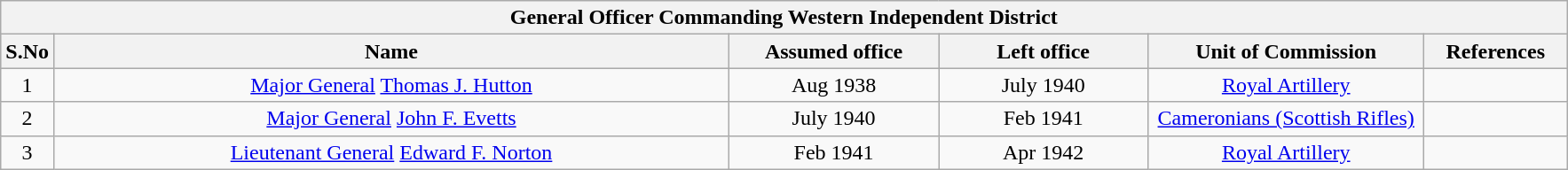<table class="wikitable sortable" style="text-align:center">
<tr>
<th colspan="6"><strong>General Officer Commanding Western Independent District</strong></th>
</tr>
<tr style="background:#cccccc">
<th scope="col" style="width: 20px;">S.No</th>
<th scope="col" style="width: 500px;">Name</th>
<th scope="col" style="width: 150px;">Assumed office</th>
<th scope="col" style="width: 150px;">Left office</th>
<th scope="col" style="width: 200px;">Unit of Commission</th>
<th scope="col" style="width: 100px;">References</th>
</tr>
<tr>
<td>1</td>
<td><a href='#'>Major General</a> <a href='#'>Thomas J. Hutton</a> </td>
<td>Aug 1938</td>
<td>July 1940</td>
<td><a href='#'>Royal Artillery</a></td>
<td></td>
</tr>
<tr>
<td>2</td>
<td><a href='#'>Major General</a> <a href='#'>John F. Evetts</a> </td>
<td>July 1940</td>
<td>Feb 1941</td>
<td><a href='#'>Cameronians (Scottish Rifles)</a></td>
<td></td>
</tr>
<tr>
<td>3</td>
<td><a href='#'>Lieutenant General</a> <a href='#'>Edward F. Norton</a> </td>
<td>Feb 1941</td>
<td>Apr 1942</td>
<td><a href='#'>Royal Artillery</a></td>
<td></td>
</tr>
</table>
